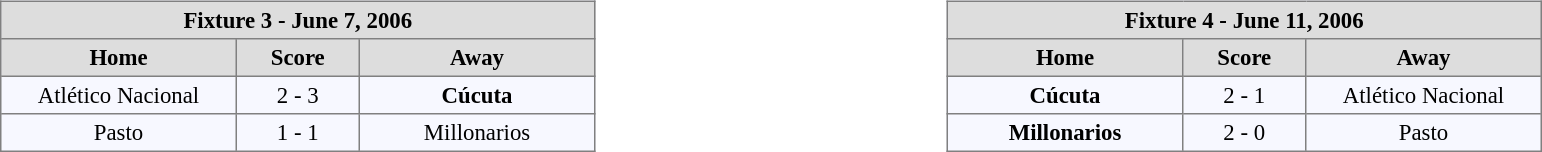<table width=100%>
<tr>
<td valign=top width=50% align=left><br><table align=center bgcolor="#f7f8ff" cellpadding="3" cellspacing="0" border="1" style="font-size: 95%; border: gray solid 1px; border-collapse: collapse;">
<tr align=center bgcolor=#DDDDDD style="color:black;">
<th colspan=3 align=center>Fixture 3 - June 7, 2006</th>
</tr>
<tr align=center bgcolor=#DDDDDD style="color:black;">
<th width="150">Home</th>
<th width="75">Score</th>
<th width="150">Away</th>
</tr>
<tr align=center>
<td>Atlético Nacional</td>
<td>2 - 3</td>
<td><strong>Cúcuta</strong></td>
</tr>
<tr align=center>
<td>Pasto</td>
<td>1 - 1</td>
<td>Millonarios</td>
</tr>
</table>
</td>
<td valign=top width=50% align=left><br><table align=center bgcolor="#f7f8ff" cellpadding="3" cellspacing="0" border="1" style="font-size: 95%; border: gray solid 1px; border-collapse: collapse;">
<tr align=center bgcolor=#DDDDDD style="color:black;">
<th colspan=3 align=center>Fixture 4 - June 11, 2006</th>
</tr>
<tr align=center bgcolor=#DDDDDD style="color:black;">
<th width="150">Home</th>
<th width="75">Score</th>
<th width="150">Away</th>
</tr>
<tr align=center>
<td><strong>Cúcuta</strong></td>
<td>2 - 1</td>
<td>Atlético Nacional</td>
</tr>
<tr align=center>
<td><strong>Millonarios</strong></td>
<td>2 - 0</td>
<td>Pasto</td>
</tr>
</table>
</td>
</tr>
</table>
